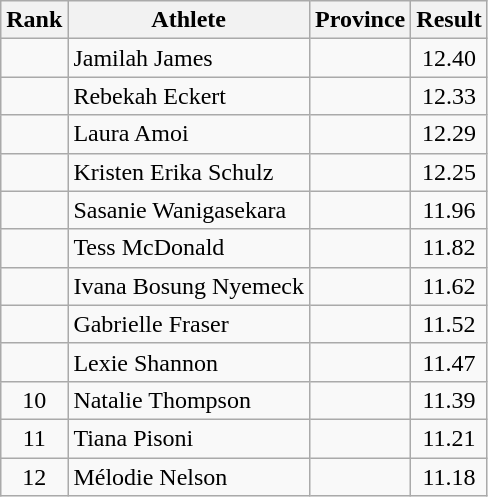<table class="wikitable sortable" style="text-align:center">
<tr>
<th>Rank</th>
<th>Athlete</th>
<th>Province</th>
<th>Result</th>
</tr>
<tr>
<td></td>
<td align=left>Jamilah James</td>
<td align="left"></td>
<td>12.40</td>
</tr>
<tr>
<td></td>
<td align=left>Rebekah Eckert</td>
<td align="left"></td>
<td>12.33</td>
</tr>
<tr>
<td></td>
<td align=left>Laura Amoi</td>
<td align="left"></td>
<td>12.29</td>
</tr>
<tr>
<td></td>
<td align=left>Kristen Erika Schulz</td>
<td align="left"></td>
<td>12.25</td>
</tr>
<tr>
<td></td>
<td align=left>Sasanie Wanigasekara</td>
<td align="left"></td>
<td>11.96</td>
</tr>
<tr>
<td></td>
<td align=left>Tess McDonald</td>
<td align="left"></td>
<td>11.82</td>
</tr>
<tr>
<td></td>
<td align=left>Ivana Bosung Nyemeck</td>
<td align="left"></td>
<td>11.62</td>
</tr>
<tr>
<td></td>
<td align=left>Gabrielle Fraser</td>
<td align="left"></td>
<td>11.52</td>
</tr>
<tr>
<td></td>
<td align=left>Lexie Shannon</td>
<td align="left"></td>
<td>11.47</td>
</tr>
<tr>
<td>10</td>
<td align=left>Natalie Thompson</td>
<td align="left"></td>
<td>11.39</td>
</tr>
<tr>
<td>11</td>
<td align=left>Tiana Pisoni</td>
<td align="left"></td>
<td>11.21</td>
</tr>
<tr>
<td>12</td>
<td align=left>Mélodie Nelson</td>
<td align="left"></td>
<td>11.18</td>
</tr>
</table>
